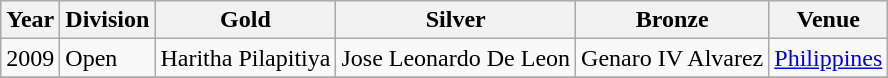<table class="wikitable sortable" style="text-align: left;">
<tr>
<th>Year</th>
<th>Division</th>
<th> Gold</th>
<th> Silver</th>
<th> Bronze</th>
<th>Venue</th>
</tr>
<tr>
<td>2009</td>
<td>Open</td>
<td>Haritha Pilapitiya</td>
<td>Jose Leonardo De Leon</td>
<td>Genaro IV Alvarez</td>
<td><a href='#'>Philippines</a></td>
</tr>
<tr>
</tr>
</table>
